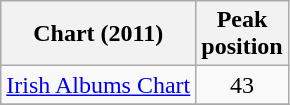<table class=wikitable>
<tr>
<th>Chart (2011)</th>
<th>Peak<br>position</th>
</tr>
<tr>
<td><a href='#'>Irish Albums Chart</a></td>
<td align="center">43</td>
</tr>
<tr>
</tr>
</table>
